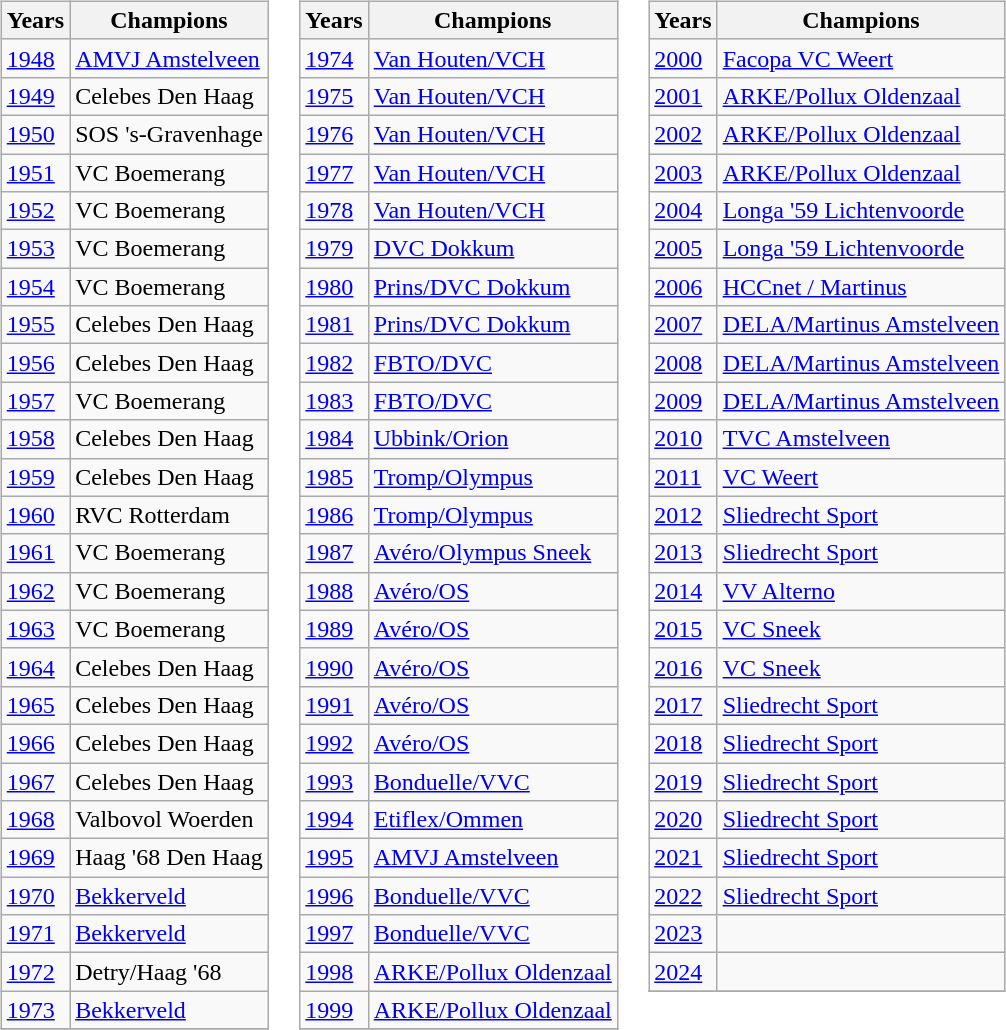<table>
<tr>
<td valign="top"><br><table class="wikitable">
<tr>
<th>Years</th>
<th>Champions</th>
</tr>
<tr>
<td><a href='#'>1948</a></td>
<td><a href='#'>AMVJ Amstelveen</a></td>
</tr>
<tr>
<td><a href='#'>1949</a></td>
<td>Celebes Den Haag</td>
</tr>
<tr>
<td><a href='#'>1950</a></td>
<td>SOS 's-Gravenhage</td>
</tr>
<tr>
<td><a href='#'>1951</a></td>
<td>VC Boemerang</td>
</tr>
<tr>
<td><a href='#'>1952</a></td>
<td>VC Boemerang</td>
</tr>
<tr>
<td><a href='#'>1953</a></td>
<td>VC Boemerang</td>
</tr>
<tr>
<td><a href='#'>1954</a></td>
<td>VC Boemerang</td>
</tr>
<tr>
<td><a href='#'>1955</a></td>
<td>Celebes Den Haag</td>
</tr>
<tr>
<td><a href='#'>1956</a></td>
<td>Celebes Den Haag</td>
</tr>
<tr>
<td><a href='#'>1957</a></td>
<td>VC Boemerang</td>
</tr>
<tr>
<td><a href='#'>1958</a></td>
<td>Celebes Den Haag</td>
</tr>
<tr>
<td><a href='#'>1959</a></td>
<td>Celebes Den Haag</td>
</tr>
<tr>
<td><a href='#'>1960</a></td>
<td>RVC Rotterdam</td>
</tr>
<tr>
<td><a href='#'>1961</a></td>
<td>VC Boemerang</td>
</tr>
<tr>
<td><a href='#'>1962</a></td>
<td>VC Boemerang</td>
</tr>
<tr>
<td><a href='#'>1963</a></td>
<td>VC Boemerang</td>
</tr>
<tr>
<td><a href='#'>1964</a></td>
<td>Celebes Den Haag</td>
</tr>
<tr>
<td><a href='#'>1965</a></td>
<td>Celebes Den Haag</td>
</tr>
<tr>
<td><a href='#'>1966</a></td>
<td>Celebes Den Haag</td>
</tr>
<tr>
<td><a href='#'>1967</a></td>
<td>Celebes Den Haag</td>
</tr>
<tr>
<td><a href='#'>1968</a></td>
<td>Valbovol Woerden</td>
</tr>
<tr>
<td><a href='#'>1969</a></td>
<td>Haag '68 Den Haag</td>
</tr>
<tr>
<td><a href='#'>1970</a></td>
<td><a href='#'>Bekkerveld</a></td>
</tr>
<tr>
<td><a href='#'>1971</a></td>
<td><a href='#'>Bekkerveld</a></td>
</tr>
<tr>
<td><a href='#'>1972</a></td>
<td>Detry/Haag '68</td>
</tr>
<tr>
<td><a href='#'>1973</a></td>
<td><a href='#'>Bekkerveld</a></td>
</tr>
<tr>
</tr>
</table>
</td>
<td valign="top"><br><table class="wikitable">
<tr>
<th>Years</th>
<th>Champions</th>
</tr>
<tr>
<td><a href='#'>1974</a></td>
<td><a href='#'>Van Houten/VCH</a></td>
</tr>
<tr>
<td><a href='#'>1975</a></td>
<td><a href='#'>Van Houten/VCH</a></td>
</tr>
<tr>
<td><a href='#'>1976</a></td>
<td><a href='#'>Van Houten/VCH</a></td>
</tr>
<tr>
<td><a href='#'>1977</a></td>
<td><a href='#'>Van Houten/VCH</a></td>
</tr>
<tr>
<td><a href='#'>1978</a></td>
<td><a href='#'>Van Houten/VCH</a></td>
</tr>
<tr>
<td><a href='#'>1979</a></td>
<td><a href='#'>DVC Dokkum</a></td>
</tr>
<tr>
<td><a href='#'>1980</a></td>
<td><a href='#'>Prins/DVC Dokkum</a></td>
</tr>
<tr>
<td><a href='#'>1981</a></td>
<td><a href='#'>Prins/DVC Dokkum</a></td>
</tr>
<tr>
<td><a href='#'>1982</a></td>
<td><a href='#'>FBTO/DVC</a></td>
</tr>
<tr>
<td><a href='#'>1983</a></td>
<td><a href='#'>FBTO/DVC</a></td>
</tr>
<tr>
<td><a href='#'>1984</a></td>
<td><a href='#'>Ubbink/Orion</a></td>
</tr>
<tr>
<td><a href='#'>1985</a></td>
<td><a href='#'>Tromp/Olympus</a></td>
</tr>
<tr>
<td><a href='#'>1986</a></td>
<td><a href='#'>Tromp/Olympus</a></td>
</tr>
<tr>
<td><a href='#'>1987</a></td>
<td><a href='#'>Avéro/Olympus Sneek</a></td>
</tr>
<tr>
<td><a href='#'>1988</a></td>
<td><a href='#'>Avéro/OS</a></td>
</tr>
<tr>
<td><a href='#'>1989</a></td>
<td><a href='#'>Avéro/OS</a></td>
</tr>
<tr>
<td><a href='#'>1990</a></td>
<td><a href='#'>Avéro/OS</a></td>
</tr>
<tr>
<td><a href='#'>1991</a></td>
<td><a href='#'>Avéro/OS</a></td>
</tr>
<tr>
<td><a href='#'>1992</a></td>
<td><a href='#'>Avéro/OS</a></td>
</tr>
<tr>
<td><a href='#'>1993</a></td>
<td><a href='#'>Bonduelle/VVC</a></td>
</tr>
<tr>
<td><a href='#'>1994</a></td>
<td><a href='#'>Etiflex/Ommen</a></td>
</tr>
<tr>
<td><a href='#'>1995</a></td>
<td><a href='#'>AMVJ Amstelveen</a></td>
</tr>
<tr>
<td><a href='#'>1996</a></td>
<td><a href='#'>Bonduelle/VVC</a></td>
</tr>
<tr>
<td><a href='#'>1997</a></td>
<td><a href='#'>Bonduelle/VVC</a></td>
</tr>
<tr>
<td><a href='#'>1998</a></td>
<td><a href='#'>ARKE/Pollux Oldenzaal</a></td>
</tr>
<tr>
<td><a href='#'>1999</a></td>
<td><a href='#'>ARKE/Pollux Oldenzaal</a></td>
</tr>
<tr>
</tr>
</table>
</td>
<td valign="top"><br><table class="wikitable">
<tr>
<th>Years</th>
<th>Champions</th>
</tr>
<tr>
<td><a href='#'>2000</a></td>
<td><a href='#'>Facopa VC Weert</a></td>
</tr>
<tr>
<td><a href='#'>2001</a></td>
<td><a href='#'>ARKE/Pollux Oldenzaal</a></td>
</tr>
<tr>
<td><a href='#'>2002</a></td>
<td><a href='#'>ARKE/Pollux Oldenzaal</a></td>
</tr>
<tr>
<td><a href='#'>2003</a></td>
<td><a href='#'>ARKE/Pollux Oldenzaal</a></td>
</tr>
<tr>
<td><a href='#'>2004</a></td>
<td><a href='#'>Longa '59 Lichtenvoorde</a></td>
</tr>
<tr>
<td><a href='#'>2005</a></td>
<td><a href='#'>Longa '59 Lichtenvoorde</a></td>
</tr>
<tr>
<td><a href='#'>2006</a></td>
<td><a href='#'>HCCnet / Martinus</a></td>
</tr>
<tr>
<td><a href='#'>2007</a></td>
<td><a href='#'>DELA/Martinus Amstelveen</a></td>
</tr>
<tr>
<td><a href='#'>2008</a></td>
<td><a href='#'>DELA/Martinus Amstelveen</a></td>
</tr>
<tr>
<td><a href='#'>2009</a></td>
<td><a href='#'>DELA/Martinus Amstelveen</a></td>
</tr>
<tr>
<td><a href='#'>2010</a></td>
<td><a href='#'>TVC Amstelveen</a></td>
</tr>
<tr>
<td><a href='#'>2011</a></td>
<td><a href='#'>VC Weert</a></td>
</tr>
<tr>
<td><a href='#'>2012</a></td>
<td><a href='#'>Sliedrecht Sport</a></td>
</tr>
<tr>
<td><a href='#'>2013</a></td>
<td><a href='#'>Sliedrecht Sport</a></td>
</tr>
<tr>
<td><a href='#'>2014</a></td>
<td><a href='#'>VV Alterno</a></td>
</tr>
<tr>
<td><a href='#'>2015</a></td>
<td><a href='#'>VC Sneek</a></td>
</tr>
<tr>
<td><a href='#'>2016</a></td>
<td><a href='#'>VC Sneek</a></td>
</tr>
<tr>
<td><a href='#'>2017</a></td>
<td><a href='#'>Sliedrecht Sport</a></td>
</tr>
<tr>
<td><a href='#'>2018</a></td>
<td><a href='#'>Sliedrecht Sport</a></td>
</tr>
<tr>
<td><a href='#'>2019</a></td>
<td><a href='#'>Sliedrecht Sport</a></td>
</tr>
<tr>
<td><a href='#'>2020</a></td>
<td><a href='#'>Sliedrecht Sport</a></td>
</tr>
<tr>
<td><a href='#'>2021</a></td>
<td><a href='#'>Sliedrecht Sport</a></td>
</tr>
<tr>
<td><a href='#'>2022</a></td>
<td><a href='#'>Sliedrecht Sport</a></td>
</tr>
<tr>
<td><a href='#'>2023</a></td>
<td></td>
</tr>
<tr>
<td><a href='#'>2024</a></td>
<td></td>
</tr>
<tr>
</tr>
</table>
</td>
</tr>
</table>
